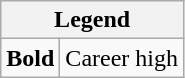<table class="wikitable mw-collapsible mw-collapsed">
<tr>
<th colspan="2">Legend</th>
</tr>
<tr>
<td><strong>Bold</strong></td>
<td>Career high</td>
</tr>
</table>
